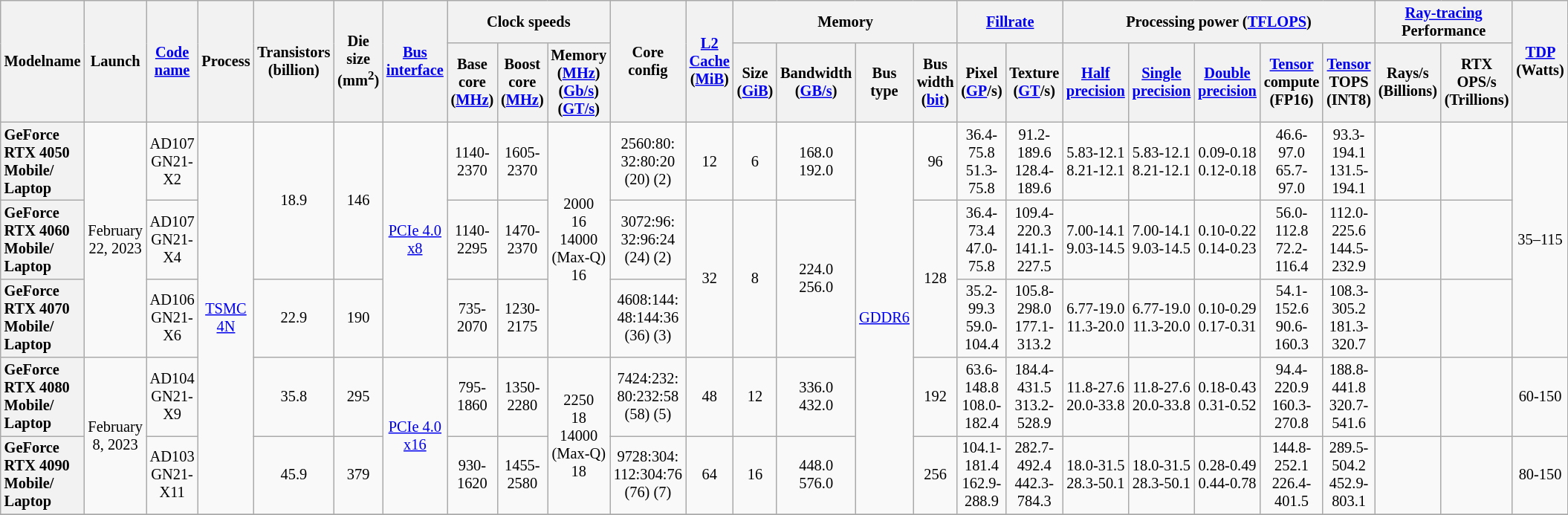<table class="mw-datatable wikitable sortable sort-under" style="font-size:85%; text-align:center;">
<tr>
<th rowspan="2" scope="col">Modelname</th>
<th rowspan="2" scope="col">Launch</th>
<th rowspan="2" scope="col"><a href='#'>Code name</a></th>
<th rowspan="2" scope="col">Process</th>
<th rowspan="2" scope="col">Transistors (billion)</th>
<th rowspan="2" scope="col">Die size (mm<sup>2</sup>)</th>
<th rowspan="2" scope="col"><a href='#'>Bus</a> <a href='#'>interface</a></th>
<th colspan="3" scope="colgroup">Clock speeds</th>
<th rowspan="2" scope="col">Core config</th>
<th rowspan="2" scope="col"><a href='#'>L2 Cache</a> (<a href='#'>MiB</a>)</th>
<th colspan="4" scope="colgroup">Memory</th>
<th colspan="2" scope="colgroup"><a href='#'>Fillrate</a></th>
<th colspan="5">Processing power (<a href='#'>TFLOPS</a>)</th>
<th colspan="2" scope="colgroup"><a href='#'>Ray-tracing</a> Performance</th>
<th rowspan="2" scope="col"><a href='#'>TDP</a> (Watts)</th>
</tr>
<tr>
<th scope="col">Base core (<a href='#'>MHz</a>)</th>
<th scope="col">Boost core (<a href='#'>MHz</a>)</th>
<th scope="col">Memory (<a href='#'>MHz</a>)<br>(<a href='#'>Gb/s</a>)<br>(<a href='#'>GT/s</a>)</th>
<th scope="col">Size (<a href='#'>GiB</a>)</th>
<th scope="col">Bandwidth (<a href='#'>GB/s</a>)</th>
<th scope="col">Bus type</th>
<th scope="col">Bus width (<a href='#'>bit</a>)</th>
<th scope="col">Pixel (<a href='#'>GP</a>/s)</th>
<th scope="col">Texture (<a href='#'>GT</a>/s)</th>
<th scope="col"><a href='#'>Half precision</a></th>
<th scope="col"><a href='#'>Single precision</a></th>
<th scope="col"><a href='#'>Double precision</a></th>
<th scope="col"><a href='#'>Tensor</a> compute (FP16)</th>
<th scope="col"><a href='#'>Tensor</a> TOPS (INT8)</th>
<th scope="col">Rays/s (Billions)</th>
<th scope="col">RTX OPS/s (Trillions)</th>
</tr>
<tr>
<th scope="row" style="text-align:left;">GeForce RTX 4050 Mobile/<br>Laptop</th>
<td rowspan="3">February 22, 2023</td>
<td>AD107<br>GN21-X2</td>
<td rowspan="5"><a href='#'>TSMC</a> <a href='#'>4N</a></td>
<td rowspan="2">18.9</td>
<td rowspan="2">146</td>
<td rowspan="3"><a href='#'>PCIe 4.0 x8</a></td>
<td>1140-2370</td>
<td>1605-2370</td>
<td rowspan="3">2000<br>16<br>14000 (Max-Q)<br>16</td>
<td>2560:80:<br>32:80:20<br>(20) (2)</td>
<td>12</td>
<td>6</td>
<td>168.0<br>192.0</td>
<td rowspan="5"><a href='#'>GDDR6</a><br></td>
<td>96</td>
<td>36.4-75.8<br>51.3-75.8</td>
<td>91.2-189.6<br>128.4-189.6</td>
<td>5.83-12.1<br>8.21-12.1</td>
<td>5.83-12.1<br>8.21-12.1</td>
<td>0.09-0.18<br>0.12-0.18</td>
<td>46.6-97.0<br>65.7-97.0</td>
<td>93.3-194.1<br>131.5-194.1</td>
<td></td>
<td></td>
<td rowspan="3">35–115</td>
</tr>
<tr>
<th scope="row" style="text-align:left;">GeForce RTX 4060 Mobile/<br>Laptop</th>
<td>AD107<br>GN21-X4</td>
<td>1140-2295</td>
<td>1470-2370</td>
<td>3072:96:<br>32:96:24<br>(24) (2)</td>
<td rowspan="2">32</td>
<td rowspan="2">8</td>
<td rowspan="2">224.0<br>256.0</td>
<td rowspan="2">128</td>
<td>36.4-73.4<br>47.0-75.8</td>
<td>109.4-220.3<br>141.1-227.5</td>
<td>7.00-14.1<br>9.03-14.5</td>
<td>7.00-14.1<br>9.03-14.5</td>
<td>0.10-0.22<br>0.14-0.23</td>
<td>56.0-112.8<br>72.2-116.4</td>
<td>112.0-225.6<br>144.5-232.9</td>
<td></td>
<td></td>
</tr>
<tr>
<th scope="row" style="text-align:left;">GeForce RTX 4070 Mobile/<br>Laptop</th>
<td>AD106<br>GN21-X6</td>
<td>22.9</td>
<td>190</td>
<td>735-2070</td>
<td>1230-2175</td>
<td>4608:144:<br>48:144:36<br>(36) (3)</td>
<td>35.2-99.3<br>59.0-104.4</td>
<td>105.8-298.0<br>177.1-313.2</td>
<td>6.77-19.0<br>11.3-20.0</td>
<td>6.77-19.0<br>11.3-20.0</td>
<td>0.10-0.29<br>0.17-0.31</td>
<td>54.1-152.6<br>90.6-160.3</td>
<td>108.3-305.2<br>181.3-320.7</td>
<td></td>
<td></td>
</tr>
<tr>
<th style="text-align:left;">GeForce RTX 4080 Mobile/<br>Laptop</th>
<td rowspan="2">February 8, 2023</td>
<td>AD104<br>GN21-X9</td>
<td>35.8</td>
<td>295</td>
<td rowspan="2"><a href='#'>PCIe 4.0 x16</a></td>
<td>795-1860</td>
<td>1350-2280</td>
<td rowspan="2">2250<br>18<br>14000 <br>(Max-Q)<br>18</td>
<td>7424:232:<br>80:232:58<br>(58) (5)</td>
<td>48</td>
<td>12</td>
<td>336.0<br>432.0</td>
<td>192</td>
<td>63.6-148.8 108.0-182.4</td>
<td>184.4-431.5 313.2-528.9</td>
<td>11.8-27.6 20.0-33.8</td>
<td>11.8-27.6 20.0-33.8</td>
<td>0.18-0.43 0.31-0.52</td>
<td>94.4-220.9<br>160.3-270.8</td>
<td>188.8-441.8<br>320.7-541.6</td>
<td></td>
<td></td>
<td>60-150</td>
</tr>
<tr>
<th scope="row" style="text-align:left;">GeForce RTX 4090 Mobile/<br>Laptop</th>
<td>AD103<br>GN21-X11</td>
<td>45.9</td>
<td>379</td>
<td>930-1620</td>
<td>1455-2580</td>
<td>9728:304:<br>112:304:76<br>(76) (7)</td>
<td>64</td>
<td>16</td>
<td>448.0<br>576.0</td>
<td>256</td>
<td>104.1-181.4<br>162.9-288.9</td>
<td>282.7-492.4<br>442.3-784.3</td>
<td>18.0-31.5<br>28.3-50.1</td>
<td>18.0-31.5<br>28.3-50.1</td>
<td>0.28-0.49<br>0.44-0.78</td>
<td>144.8-252.1<br>226.4-401.5</td>
<td>289.5-504.2<br>452.9-803.1</td>
<td></td>
<td></td>
<td>80-150</td>
</tr>
<tr>
</tr>
</table>
